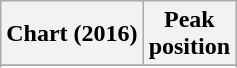<table class="wikitable sortable plainrowheaders" style="text-align:center">
<tr>
<th scope="col">Chart (2016)</th>
<th scope="col">Peak<br> position</th>
</tr>
<tr>
</tr>
<tr>
</tr>
<tr>
</tr>
</table>
